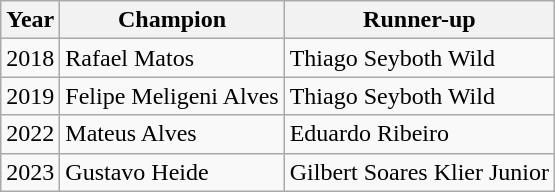<table class="wikitable">
<tr>
<th>Year</th>
<th>Champion</th>
<th>Runner-up</th>
</tr>
<tr>
<td>2018</td>
<td>Rafael Matos  </td>
<td>Thiago Seyboth Wild </td>
</tr>
<tr>
<td>2019</td>
<td>Felipe Meligeni Alves  </td>
<td>Thiago Seyboth Wild </td>
</tr>
<tr>
<td>2022</td>
<td>Mateus Alves </td>
<td>Eduardo Ribeiro </td>
</tr>
<tr>
<td>2023</td>
<td>Gustavo Heide  </td>
<td>Gilbert Soares Klier Junior </td>
</tr>
</table>
